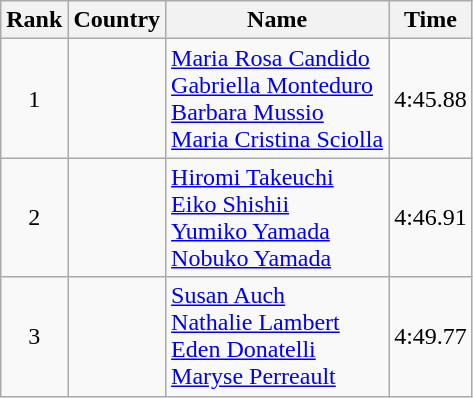<table class="wikitable" style="text-align:center">
<tr>
<th>Rank</th>
<th>Country</th>
<th>Name</th>
<th>Time</th>
</tr>
<tr>
<td>1</td>
<td align=left></td>
<td align=left><a href='#'>Maria Rosa Candido</a> <br> <a href='#'>Gabriella Monteduro</a> <br> <a href='#'>Barbara Mussio</a> <br> <a href='#'>Maria Cristina Sciolla</a></td>
<td>4:45.88</td>
</tr>
<tr>
<td>2</td>
<td align=left></td>
<td align=left><a href='#'>Hiromi Takeuchi</a> <br> <a href='#'>Eiko Shishii</a> <br> <a href='#'>Yumiko Yamada</a> <br> <a href='#'>Nobuko Yamada</a></td>
<td>4:46.91</td>
</tr>
<tr>
<td>3</td>
<td align=left></td>
<td align=left><a href='#'>Susan Auch</a> <br> <a href='#'>Nathalie Lambert</a> <br> <a href='#'>Eden Donatelli</a> <br> <a href='#'>Maryse Perreault</a></td>
<td>4:49.77</td>
</tr>
</table>
